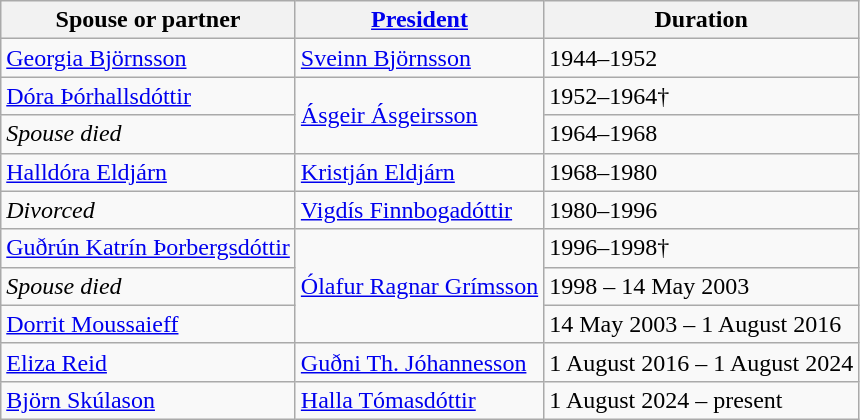<table class="wikitable">
<tr>
<th>Spouse or partner</th>
<th><a href='#'>President</a></th>
<th>Duration</th>
</tr>
<tr>
<td><a href='#'>Georgia Björnsson</a></td>
<td><a href='#'>Sveinn Björnsson</a></td>
<td>1944–1952</td>
</tr>
<tr>
<td><a href='#'>Dóra Þórhallsdóttir</a></td>
<td rowspan="2"><a href='#'>Ásgeir Ásgeirsson</a></td>
<td>1952–1964†</td>
</tr>
<tr>
<td><em>Spouse died</em></td>
<td>1964–1968</td>
</tr>
<tr>
<td><a href='#'>Halldóra Eldjárn</a></td>
<td><a href='#'>Kristján Eldjárn</a></td>
<td>1968–1980</td>
</tr>
<tr>
<td><em>Divorced</em></td>
<td><a href='#'>Vigdís Finnbogadóttir</a></td>
<td>1980–1996</td>
</tr>
<tr>
<td><a href='#'>Guðrún Katrín Þorbergsdóttir</a></td>
<td rowspan="3"><a href='#'>Ólafur Ragnar Grímsson</a></td>
<td>1996–1998†</td>
</tr>
<tr>
<td><em>Spouse died</em></td>
<td>1998 – 14 May 2003</td>
</tr>
<tr>
<td><a href='#'>Dorrit Moussaieff</a></td>
<td>14 May 2003 – 1 August 2016</td>
</tr>
<tr>
<td><a href='#'>Eliza Reid</a></td>
<td><a href='#'>Guðni Th. Jóhannesson</a></td>
<td>1 August 2016 – 1 August 2024</td>
</tr>
<tr>
<td><a href='#'>Björn Skúlason</a></td>
<td><a href='#'>Halla Tómasdóttir</a></td>
<td>1 August 2024 – present</td>
</tr>
</table>
